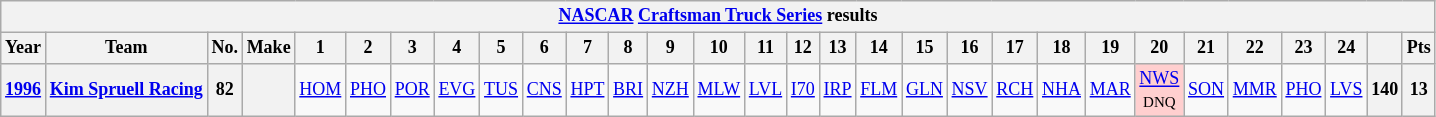<table class="wikitable" style="text-align:center; font-size:75%">
<tr>
<th colspan=45><a href='#'>NASCAR</a> <a href='#'>Craftsman Truck Series</a> results</th>
</tr>
<tr>
<th>Year</th>
<th>Team</th>
<th>No.</th>
<th>Make</th>
<th>1</th>
<th>2</th>
<th>3</th>
<th>4</th>
<th>5</th>
<th>6</th>
<th>7</th>
<th>8</th>
<th>9</th>
<th>10</th>
<th>11</th>
<th>12</th>
<th>13</th>
<th>14</th>
<th>15</th>
<th>16</th>
<th>17</th>
<th>18</th>
<th>19</th>
<th>20</th>
<th>21</th>
<th>22</th>
<th>23</th>
<th>24</th>
<th></th>
<th>Pts</th>
</tr>
<tr>
<th><a href='#'>1996</a></th>
<th><a href='#'>Kim Spruell Racing</a></th>
<th>82</th>
<th></th>
<td><a href='#'>HOM</a></td>
<td><a href='#'>PHO</a></td>
<td><a href='#'>POR</a></td>
<td><a href='#'>EVG</a></td>
<td><a href='#'>TUS</a></td>
<td><a href='#'>CNS</a></td>
<td><a href='#'>HPT</a></td>
<td><a href='#'>BRI</a></td>
<td><a href='#'>NZH</a></td>
<td><a href='#'>MLW</a></td>
<td><a href='#'>LVL</a></td>
<td><a href='#'>I70</a></td>
<td><a href='#'>IRP</a></td>
<td><a href='#'>FLM</a></td>
<td><a href='#'>GLN</a></td>
<td><a href='#'>NSV</a></td>
<td><a href='#'>RCH</a></td>
<td><a href='#'>NHA</a></td>
<td><a href='#'>MAR</a></td>
<td style="background:#FFCFCF;"><a href='#'>NWS</a><br><small>DNQ</small></td>
<td><a href='#'>SON</a></td>
<td><a href='#'>MMR</a></td>
<td><a href='#'>PHO</a></td>
<td><a href='#'>LVS</a></td>
<th>140</th>
<th>13</th>
</tr>
</table>
